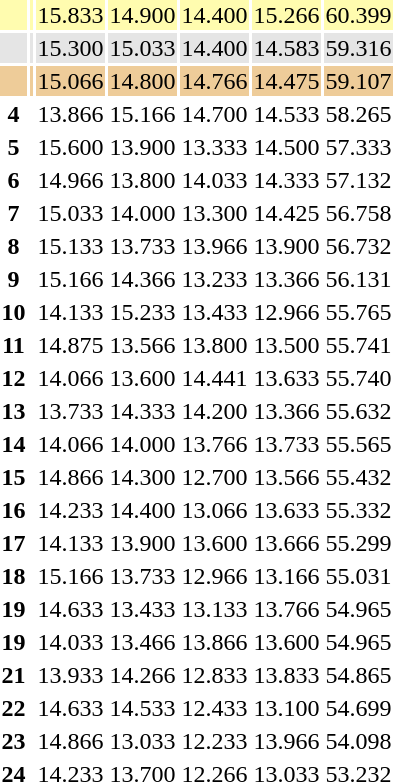<table>
<tr style="background:#fffcaf;">
<th scope=row style="text-align:center"></th>
<td align=left></td>
<td>15.833</td>
<td>14.900</td>
<td>14.400</td>
<td>15.266</td>
<td>60.399</td>
</tr>
<tr style="background:#e5e5e5;">
<th scope=row style="text-align:center"></th>
<td align=left></td>
<td>15.300</td>
<td>15.033</td>
<td>14.400</td>
<td>14.583</td>
<td>59.316</td>
</tr>
<tr style="background:#ec9;">
<th scope=row style="text-align:center"></th>
<td align=left></td>
<td>15.066</td>
<td>14.800</td>
<td>14.766</td>
<td>14.475</td>
<td>59.107</td>
</tr>
<tr>
<th scope=row style="text-align:center">4</th>
<td align=left></td>
<td>13.866</td>
<td>15.166</td>
<td>14.700</td>
<td>14.533</td>
<td>58.265</td>
</tr>
<tr>
<th scope=row style="text-align:center">5</th>
<td align=left></td>
<td>15.600</td>
<td>13.900</td>
<td>13.333</td>
<td>14.500</td>
<td>57.333</td>
</tr>
<tr>
<th scope=row style="text-align:center">6</th>
<td align=left></td>
<td>14.966</td>
<td>13.800</td>
<td>14.033</td>
<td>14.333</td>
<td>57.132</td>
</tr>
<tr>
<th scope=row style="text-align:center">7</th>
<td align=left></td>
<td>15.033</td>
<td>14.000</td>
<td>13.300</td>
<td>14.425</td>
<td>56.758</td>
</tr>
<tr>
<th scope=row style="text-align:center">8</th>
<td align=left></td>
<td>15.133</td>
<td>13.733</td>
<td>13.966</td>
<td>13.900</td>
<td>56.732</td>
</tr>
<tr>
<th scope=row style="text-align:center">9</th>
<td align=left></td>
<td>15.166</td>
<td>14.366</td>
<td>13.233</td>
<td>13.366</td>
<td>56.131</td>
</tr>
<tr>
<th scope=row style="text-align:center">10</th>
<td align=left></td>
<td>14.133</td>
<td>15.233</td>
<td>13.433</td>
<td>12.966</td>
<td>55.765</td>
</tr>
<tr>
<th scope=row style="text-align:center">11</th>
<td align=left></td>
<td>14.875</td>
<td>13.566</td>
<td>13.800</td>
<td>13.500</td>
<td>55.741</td>
</tr>
<tr>
<th scope=row style="text-align:center">12</th>
<td align=left></td>
<td>14.066</td>
<td>13.600</td>
<td>14.441</td>
<td>13.633</td>
<td>55.740</td>
</tr>
<tr>
<th scope=row style="text-align:center">13</th>
<td align=left></td>
<td>13.733</td>
<td>14.333</td>
<td>14.200</td>
<td>13.366</td>
<td>55.632</td>
</tr>
<tr>
<th scope=row style="text-align:center">14</th>
<td align=left></td>
<td>14.066</td>
<td>14.000</td>
<td>13.766</td>
<td>13.733</td>
<td>55.565</td>
</tr>
<tr>
<th scope=row style="text-align:center">15</th>
<td align=left></td>
<td>14.866</td>
<td>14.300</td>
<td>12.700</td>
<td>13.566</td>
<td>55.432</td>
</tr>
<tr>
<th scope=row style="text-align:center">16</th>
<td align=left></td>
<td>14.233</td>
<td>14.400</td>
<td>13.066</td>
<td>13.633</td>
<td>55.332</td>
</tr>
<tr>
<th scope=row style="text-align:center">17</th>
<td align=left></td>
<td>14.133</td>
<td>13.900</td>
<td>13.600</td>
<td>13.666</td>
<td>55.299</td>
</tr>
<tr>
<th scope=row style="text-align:center">18</th>
<td align=left></td>
<td>15.166</td>
<td>13.733</td>
<td>12.966</td>
<td>13.166</td>
<td>55.031</td>
</tr>
<tr>
<th scope=row style="text-align:center">19</th>
<td align=left></td>
<td>14.633</td>
<td>13.433</td>
<td>13.133</td>
<td>13.766</td>
<td>54.965</td>
</tr>
<tr>
<th scope=row style="text-align:center">19</th>
<td align=left></td>
<td>14.033</td>
<td>13.466</td>
<td>13.866</td>
<td>13.600</td>
<td>54.965</td>
</tr>
<tr>
<th scope=row style="text-align:center">21</th>
<td align=left></td>
<td>13.933</td>
<td>14.266</td>
<td>12.833</td>
<td>13.833</td>
<td>54.865</td>
</tr>
<tr>
<th scope=row style="text-align:center">22</th>
<td align=left></td>
<td>14.633</td>
<td>14.533</td>
<td>12.433</td>
<td>13.100</td>
<td>54.699</td>
</tr>
<tr>
<th scope=row style="text-align:center">23</th>
<td align=left></td>
<td>14.866</td>
<td>13.033</td>
<td>12.233</td>
<td>13.966</td>
<td>54.098</td>
</tr>
<tr>
<th scope=row style="text-align:center">24</th>
<td align=left></td>
<td>14.233</td>
<td>13.700</td>
<td>12.266</td>
<td>13.033</td>
<td>53.232</td>
</tr>
</table>
